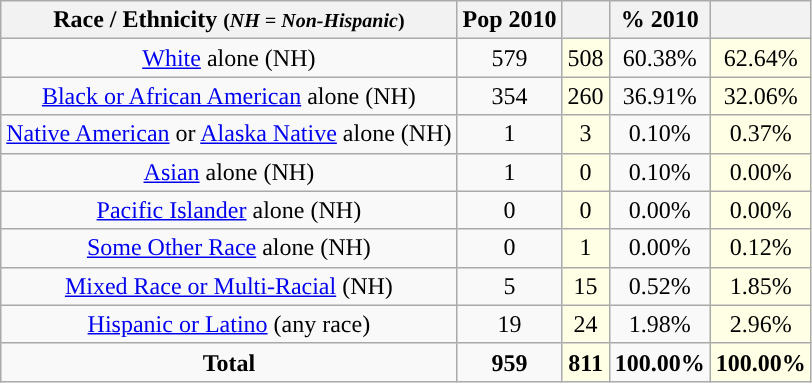<table class="wikitable" style="text-align:center;">
<tr>
<th>Race / Ethnicity <small>(<em>NH = Non-Hispanic</em>)</small></th>
<th>Pop 2010</th>
<th></th>
<th>% 2010</th>
<th></th>
</tr>
<tr>
<td><a href='#'>White</a> alone (NH)</td>
<td>579</td>
<td style='background: #ffffe6;'>508</td>
<td>60.38%</td>
<td style='background: #ffffe6;'>62.64%</td>
</tr>
<tr>
<td><a href='#'>Black or African American</a> alone (NH)</td>
<td>354</td>
<td style='background: #ffffe6;'>260</td>
<td>36.91%</td>
<td style='background: #ffffe6;'>32.06%</td>
</tr>
<tr>
<td><a href='#'>Native American</a> or <a href='#'>Alaska Native</a> alone (NH)</td>
<td>1</td>
<td style='background: #ffffe6;'>3</td>
<td>0.10%</td>
<td style='background: #ffffe6;'>0.37%</td>
</tr>
<tr>
<td><a href='#'>Asian</a> alone (NH)</td>
<td>1</td>
<td style='background: #ffffe6;'>0</td>
<td>0.10%</td>
<td style='background: #ffffe6;'>0.00%</td>
</tr>
<tr>
<td><a href='#'>Pacific Islander</a> alone (NH)</td>
<td>0</td>
<td style='background: #ffffe6;'>0</td>
<td>0.00%</td>
<td style='background: #ffffe6;'>0.00%</td>
</tr>
<tr>
<td><a href='#'>Some Other Race</a> alone (NH)</td>
<td>0</td>
<td style='background: #ffffe6;'>1</td>
<td>0.00%</td>
<td style='background: #ffffe6;'>0.12%</td>
</tr>
<tr>
<td><a href='#'>Mixed Race or Multi-Racial</a> (NH)</td>
<td>5</td>
<td style='background: #ffffe6;'>15</td>
<td>0.52%</td>
<td style='background: #ffffe6;'>1.85%</td>
</tr>
<tr>
<td><a href='#'>Hispanic or Latino</a> (any race)</td>
<td>19</td>
<td style='background: #ffffe6;'>24</td>
<td>1.98%</td>
<td style='background: #ffffe6;'>2.96%</td>
</tr>
<tr>
<td><strong>Total</strong></td>
<td><strong>959</strong></td>
<td style='background: #ffffe6;'><strong>811</strong></td>
<td><strong>100.00%</strong></td>
<td style='background: #ffffe6;'><strong>100.00%</strong></td>
</tr>
</table>
